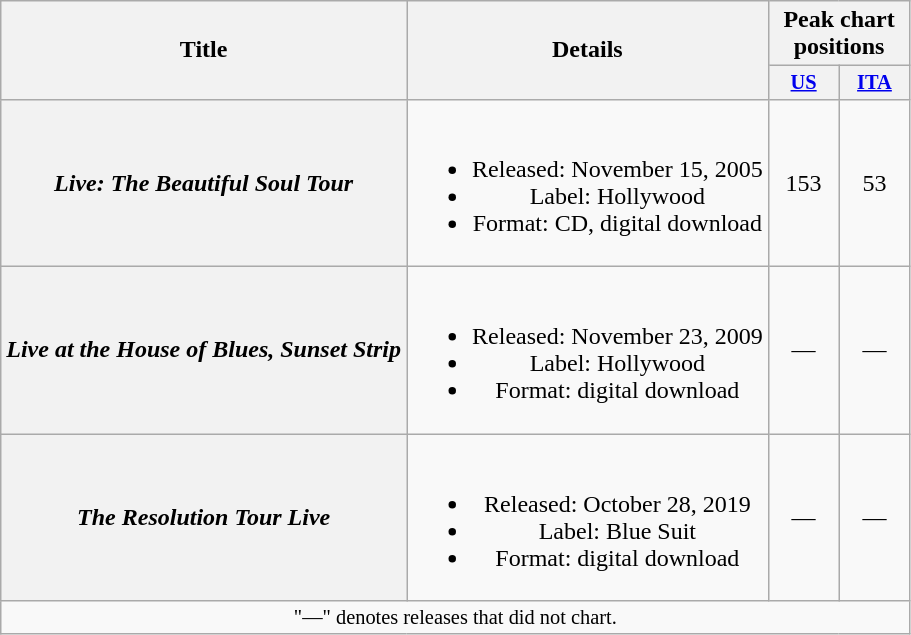<table class="wikitable plainrowheaders" style="text-align:center">
<tr>
<th scope="col" rowspan="2">Title</th>
<th scope="col" rowspan="2">Details</th>
<th colspan="2">Peak chart positions</th>
</tr>
<tr>
<th style="width:3em;font-size:85%"><a href='#'>US</a><br></th>
<th style="width:3em;font-size:85%"><a href='#'>ITA</a><br></th>
</tr>
<tr>
<th scope="row"><em>Live: The Beautiful Soul Tour</em></th>
<td><br><ul><li>Released: November 15, 2005</li><li>Label: Hollywood</li><li>Format: CD, digital download</li></ul></td>
<td>153</td>
<td>53</td>
</tr>
<tr>
<th scope="row"><em>Live at the House of Blues, Sunset Strip</em></th>
<td><br><ul><li>Released: November 23, 2009</li><li>Label: Hollywood</li><li>Format: digital download</li></ul></td>
<td>—</td>
<td>—</td>
</tr>
<tr>
<th scope="row"><em>The Resolution Tour Live</em></th>
<td><br><ul><li>Released: October 28, 2019</li><li>Label: Blue Suit</li><li>Format: digital download</li></ul></td>
<td>—</td>
<td>—</td>
</tr>
<tr>
<td colspan="7" style="font-size: 85%">"—" denotes releases that did not chart.</td>
</tr>
</table>
